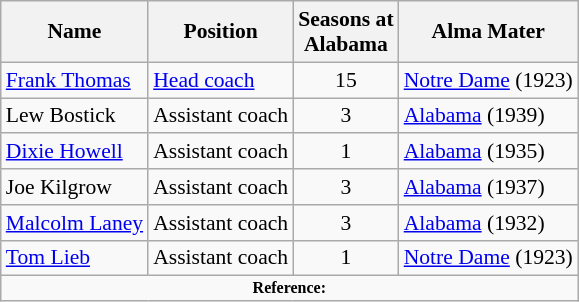<table class="wikitable" border="1" style="font-size:90%;">
<tr>
<th>Name</th>
<th>Position</th>
<th>Seasons at<br>Alabama</th>
<th>Alma Mater</th>
</tr>
<tr>
<td><a href='#'>Frank Thomas</a></td>
<td><a href='#'>Head coach</a></td>
<td align=center>15</td>
<td><a href='#'>Notre Dame</a> (1923)</td>
</tr>
<tr>
<td>Lew Bostick</td>
<td>Assistant coach</td>
<td align=center>3</td>
<td><a href='#'>Alabama</a> (1939)</td>
</tr>
<tr>
<td><a href='#'>Dixie Howell</a></td>
<td>Assistant coach</td>
<td align=center>1</td>
<td><a href='#'>Alabama</a> (1935)</td>
</tr>
<tr>
<td>Joe Kilgrow</td>
<td>Assistant coach</td>
<td align=center>3</td>
<td><a href='#'>Alabama</a> (1937)</td>
</tr>
<tr>
<td><a href='#'>Malcolm Laney</a></td>
<td>Assistant coach</td>
<td align=center>3</td>
<td><a href='#'>Alabama</a> (1932)</td>
</tr>
<tr>
<td><a href='#'>Tom Lieb</a></td>
<td>Assistant coach</td>
<td align=center>1</td>
<td><a href='#'>Notre Dame</a> (1923)</td>
</tr>
<tr>
<td colspan="4" style="font-size: 8pt" align="center"><strong>Reference:</strong></td>
</tr>
</table>
